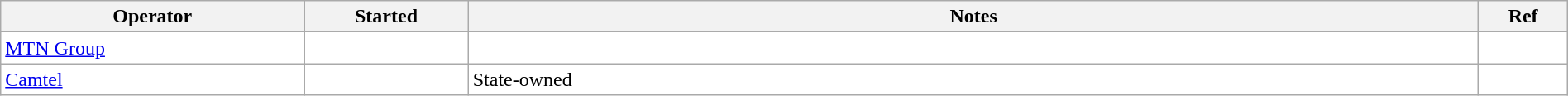<table class="wikitable" style="background: #FFFFFF; width: 100%; white-space: normal;">
<tr>
<th scope="col" width="100px">Operator</th>
<th scope="col" width="20px">Started</th>
<th scope="col" width="350px">Notes</th>
<th scope="col" width="20px">Ref</th>
</tr>
<tr>
<td><a href='#'>MTN Group</a></td>
<td></td>
<td></td>
<td></td>
</tr>
<tr>
<td><a href='#'>Camtel</a></td>
<td></td>
<td>State-owned</td>
<td></td>
</tr>
</table>
